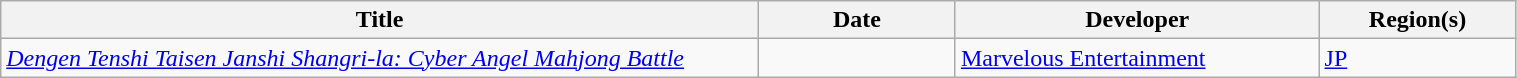<table class="wikitable sortable" style="text-align: left; width: 80%;">
<tr>
<th style="width:50%;">Title</th>
<th style="width:13%;">Date</th>
<th style="width:24%;">Developer</th>
<th style="width:13%;">Region(s)</th>
</tr>
<tr>
<td><em><a href='#'>Dengen Tenshi Taisen Janshi Shangri-la: Cyber Angel Mahjong Battle</a></em></td>
<td></td>
<td><a href='#'>Marvelous Entertainment</a></td>
<td><a href='#'>JP</a></td>
</tr>
</table>
